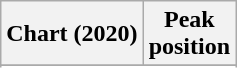<table class="wikitable sortable plainrowheaders" style="text-align:center">
<tr>
<th scope="col">Chart (2020)</th>
<th scope="col">Peak<br>position</th>
</tr>
<tr>
</tr>
<tr>
</tr>
<tr>
</tr>
<tr>
</tr>
<tr>
</tr>
<tr>
</tr>
<tr>
</tr>
<tr>
</tr>
<tr>
</tr>
<tr>
</tr>
<tr>
</tr>
</table>
